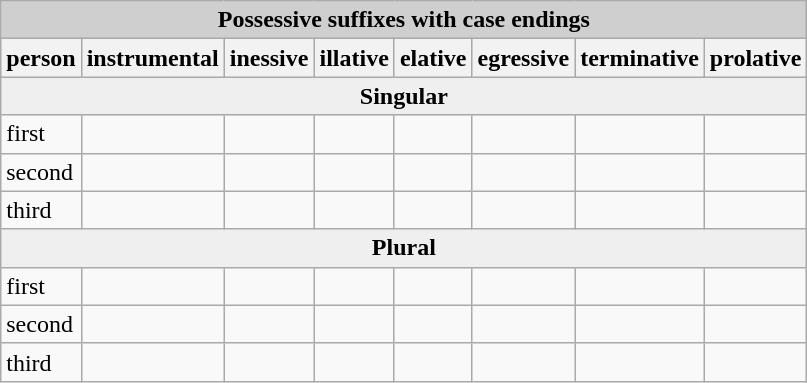<table class="wikitable">
<tr>
<th colspan="8" style="background:#cfcfcf;">Possessive suffixes with case endings</th>
</tr>
<tr style="background:#dfdfdf;" |>
<th>person</th>
<th>instrumental</th>
<th>inessive</th>
<th>illative</th>
<th>elative</th>
<th>egressive</th>
<th>terminative</th>
<th>prolative</th>
</tr>
<tr>
<th colspan="8" style="background:#efefef">Singular</th>
</tr>
<tr>
<td>first</td>
<td><strong></strong></td>
<td></td>
<td></td>
<td></td>
<td></td>
<td></td>
<td></td>
</tr>
<tr>
<td>second</td>
<td></td>
<td></td>
<td></td>
<td></td>
<td></td>
<td></td>
<td></td>
</tr>
<tr>
<td>third</td>
<td></td>
<td></td>
<td></td>
<td></td>
<td></td>
<td></td>
<td></td>
</tr>
<tr>
<th colspan="8" style="background:#efefef">Plural</th>
</tr>
<tr>
<td>first</td>
<td></td>
<td></td>
<td></td>
<td></td>
<td></td>
<td></td>
<td></td>
</tr>
<tr>
<td>second</td>
<td></td>
<td></td>
<td></td>
<td></td>
<td></td>
<td></td>
<td></td>
</tr>
<tr>
<td>third</td>
<td></td>
<td></td>
<td></td>
<td></td>
<td></td>
<td></td>
<td></td>
</tr>
</table>
